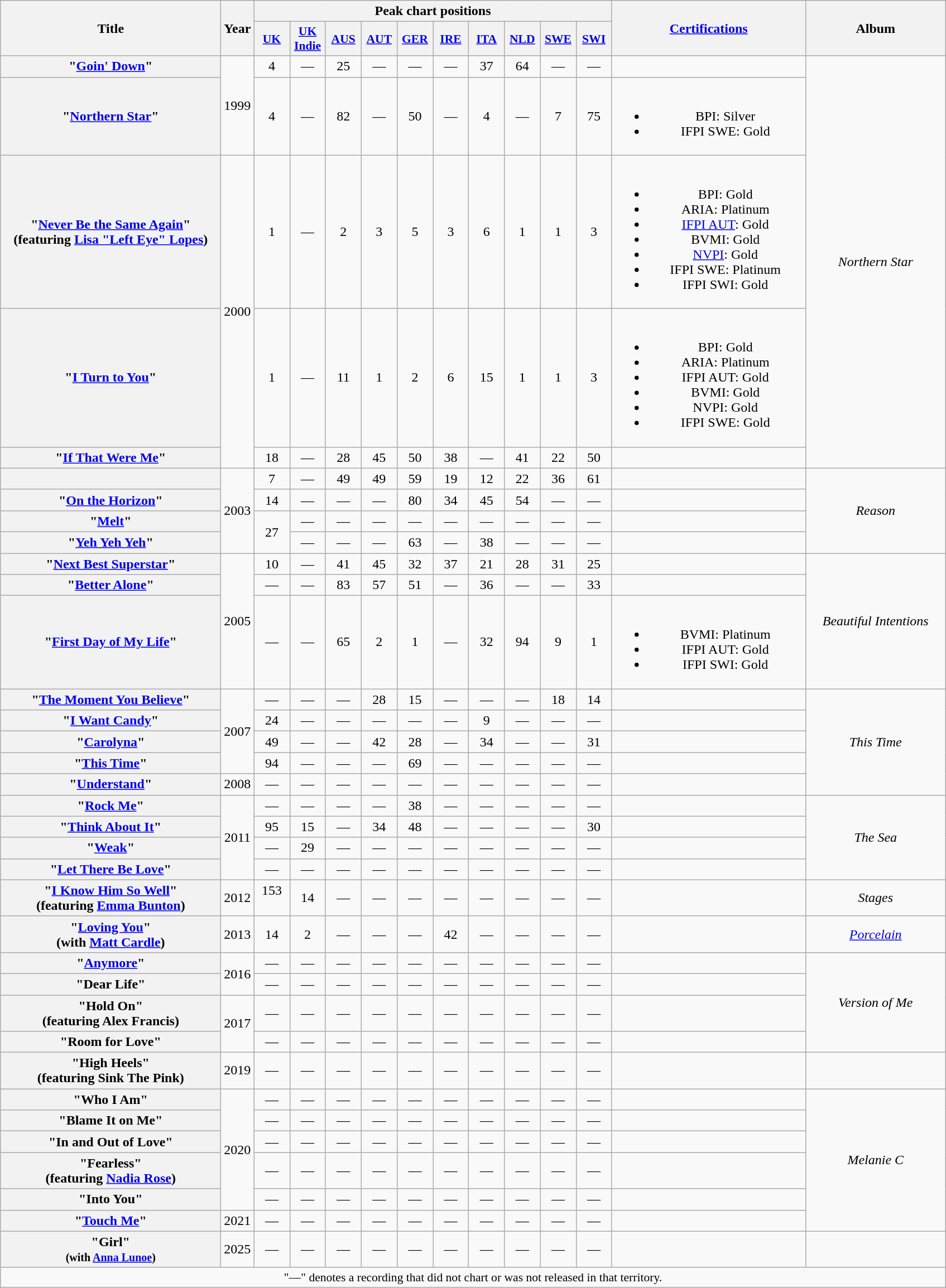<table class="wikitable plainrowheaders" style="text-align:center;" border="1">
<tr>
<th scope="col" rowspan="2" style="width:16em;">Title</th>
<th scope="col" rowspan="2" style="width:1em;">Year</th>
<th scope="col" colspan="10">Peak chart positions</th>
<th scope="col" rowspan="2" style="width:14em;"><a href='#'>Certifications</a></th>
<th scope="col" rowspan="2" style="width:10em;">Album</th>
</tr>
<tr>
<th scope="col" style="width:2.5em;font-size:90%;"><a href='#'>UK</a><br></th>
<th scope="col" style="width:2.5em;font-size:90%;"><a href='#'>UK<br>Indie</a><br></th>
<th scope="col" style="width:2.5em;font-size:90%;"><a href='#'>AUS</a><br></th>
<th scope="col" style="width:2.5em;font-size:90%;"><a href='#'>AUT</a><br></th>
<th scope="col" style="width:2.5em;font-size:90%;"><a href='#'>GER</a><br></th>
<th scope="col" style="width:2.5em;font-size:90%;"><a href='#'>IRE</a><br></th>
<th scope="col" style="width:2.5em;font-size:90%;"><a href='#'>ITA</a><br></th>
<th scope="col" style="width:2.5em;font-size:90%;"><a href='#'>NLD</a><br></th>
<th scope="col" style="width:2.5em;font-size:90%;"><a href='#'>SWE</a><br></th>
<th scope="col" style="width:2.5em;font-size:90%;"><a href='#'>SWI</a><br></th>
</tr>
<tr>
<th scope="row">"<a href='#'>Goin' Down</a>"</th>
<td rowspan="2">1999</td>
<td>4</td>
<td>—</td>
<td>25</td>
<td>—</td>
<td>—</td>
<td>—</td>
<td>37</td>
<td>64</td>
<td>—</td>
<td>—</td>
<td></td>
<td rowspan="5"><em>Northern Star</em></td>
</tr>
<tr>
<th scope="row">"<a href='#'>Northern Star</a>"</th>
<td>4</td>
<td>—</td>
<td>82</td>
<td>—</td>
<td>50</td>
<td>—</td>
<td>4</td>
<td>—</td>
<td>7</td>
<td>75</td>
<td><br><ul><li>BPI: Silver</li><li>IFPI SWE: Gold</li></ul></td>
</tr>
<tr>
<th scope="row">"<a href='#'>Never Be the Same Again</a>"<br><span>(featuring <a href='#'>Lisa "Left Eye" Lopes</a>)</span></th>
<td rowspan="3">2000</td>
<td>1</td>
<td>—</td>
<td>2</td>
<td>3</td>
<td>5</td>
<td>3</td>
<td>6</td>
<td>1</td>
<td>1</td>
<td>3</td>
<td><br><ul><li>BPI: Gold</li><li>ARIA: Platinum</li><li><a href='#'>IFPI AUT</a>: Gold</li><li>BVMI: Gold</li><li><a href='#'>NVPI</a>: Gold</li><li>IFPI SWE: Platinum</li><li>IFPI SWI: Gold</li></ul></td>
</tr>
<tr>
<th scope="row">"<a href='#'>I Turn to You</a>"</th>
<td>1</td>
<td>—</td>
<td>11</td>
<td>1</td>
<td>2</td>
<td>6</td>
<td>15</td>
<td>1</td>
<td>1</td>
<td>3</td>
<td><br><ul><li>BPI: Gold</li><li>ARIA: Platinum</li><li>IFPI AUT: Gold</li><li>BVMI: Gold</li><li>NVPI: Gold</li><li>IFPI SWE: Gold</li></ul></td>
</tr>
<tr>
<th scope="row">"<a href='#'>If That Were Me</a>"</th>
<td>18</td>
<td>—</td>
<td>28</td>
<td>45</td>
<td>50</td>
<td>38</td>
<td>—</td>
<td>41</td>
<td>22</td>
<td>50</td>
<td></td>
</tr>
<tr>
<th scope="row"></th>
<td rowspan="4">2003</td>
<td>7</td>
<td>—</td>
<td>49</td>
<td>49</td>
<td>59</td>
<td>19</td>
<td>12</td>
<td>22</td>
<td>36</td>
<td>61</td>
<td></td>
<td rowspan="4"><em>Reason</em></td>
</tr>
<tr>
<th scope="row">"<a href='#'>On the Horizon</a>"</th>
<td>14</td>
<td>—</td>
<td>—</td>
<td>—</td>
<td>80</td>
<td>34</td>
<td>45</td>
<td>54</td>
<td>—</td>
<td>—</td>
<td></td>
</tr>
<tr>
<th scope="row">"<a href='#'>Melt</a>"</th>
<td rowspan="2">27</td>
<td>—</td>
<td>—</td>
<td>—</td>
<td>—</td>
<td>—</td>
<td>—</td>
<td>—</td>
<td>—</td>
<td>—</td>
<td></td>
</tr>
<tr>
<th scope="row">"<a href='#'>Yeh Yeh Yeh</a>"</th>
<td>—</td>
<td>—</td>
<td>—</td>
<td>63</td>
<td>—</td>
<td>38</td>
<td>—</td>
<td>—</td>
<td>—</td>
<td></td>
</tr>
<tr>
<th scope="row">"<a href='#'>Next Best Superstar</a>"</th>
<td rowspan="3">2005</td>
<td>10</td>
<td>—</td>
<td>41</td>
<td>45</td>
<td>32</td>
<td>37</td>
<td>21</td>
<td>28</td>
<td>31</td>
<td>25</td>
<td></td>
<td rowspan="3"><em>Beautiful Intentions</em></td>
</tr>
<tr>
<th scope="row">"<a href='#'>Better Alone</a>"</th>
<td>—</td>
<td>—</td>
<td>83</td>
<td>57</td>
<td>51</td>
<td>—</td>
<td>36</td>
<td>—</td>
<td>—</td>
<td>33</td>
<td></td>
</tr>
<tr>
<th scope="row">"<a href='#'>First Day of My Life</a>"</th>
<td>—</td>
<td>—</td>
<td>65</td>
<td>2</td>
<td>1</td>
<td>—</td>
<td>32</td>
<td>94</td>
<td>9</td>
<td>1</td>
<td><br><ul><li>BVMI: Platinum</li><li>IFPI AUT: Gold</li><li>IFPI SWI: Gold</li></ul></td>
</tr>
<tr>
<th scope="row">"<a href='#'>The Moment You Believe</a>"</th>
<td rowspan="4">2007</td>
<td>—</td>
<td>—</td>
<td>—</td>
<td>28</td>
<td>15</td>
<td>—</td>
<td>—</td>
<td>—</td>
<td>18</td>
<td>14</td>
<td></td>
<td rowspan="5"><em>This Time</em></td>
</tr>
<tr>
<th scope="row">"<a href='#'>I Want Candy</a>"</th>
<td>24</td>
<td>—</td>
<td>—</td>
<td>—</td>
<td>—</td>
<td>—</td>
<td>9</td>
<td>—</td>
<td>—</td>
<td>—</td>
<td></td>
</tr>
<tr>
<th scope="row">"<a href='#'>Carolyna</a>"</th>
<td>49</td>
<td>—</td>
<td>—</td>
<td>42</td>
<td>28</td>
<td>—</td>
<td>34</td>
<td>—</td>
<td>—</td>
<td>31</td>
<td></td>
</tr>
<tr>
<th scope="row">"<a href='#'>This Time</a>"</th>
<td>94</td>
<td>—</td>
<td>—</td>
<td>—</td>
<td>69</td>
<td>—</td>
<td>—</td>
<td>—</td>
<td>—</td>
<td>—</td>
<td></td>
</tr>
<tr>
<th scope="row">"<a href='#'>Understand</a>"</th>
<td>2008</td>
<td>—</td>
<td>—</td>
<td>—</td>
<td>—</td>
<td>—</td>
<td>—</td>
<td>—</td>
<td>—</td>
<td>—</td>
<td>—</td>
<td></td>
</tr>
<tr>
<th scope="row">"<a href='#'>Rock Me</a>"</th>
<td rowspan="4">2011</td>
<td>—</td>
<td>—</td>
<td>—</td>
<td>—</td>
<td>38</td>
<td>—</td>
<td>—</td>
<td>—</td>
<td>—</td>
<td>—</td>
<td></td>
<td rowspan="4"><em>The Sea</em></td>
</tr>
<tr>
<th scope="row">"<a href='#'>Think About It</a>"</th>
<td>95</td>
<td>15</td>
<td>—</td>
<td>34</td>
<td>48</td>
<td>—</td>
<td>—</td>
<td>—</td>
<td>—</td>
<td>30</td>
<td></td>
</tr>
<tr>
<th scope="row">"<a href='#'>Weak</a>"</th>
<td>—</td>
<td>29</td>
<td>—</td>
<td>—</td>
<td>—</td>
<td>—</td>
<td>—</td>
<td>—</td>
<td>—</td>
<td>—</td>
<td></td>
</tr>
<tr>
<th scope="row">"<a href='#'>Let There Be Love</a>"</th>
<td>—</td>
<td>—</td>
<td>—</td>
<td>—</td>
<td>—</td>
<td>—</td>
<td>—</td>
<td>—</td>
<td>—</td>
<td>—</td>
</tr>
<tr>
<th scope="row">"<a href='#'>I Know Him So Well</a>"<br><span>(featuring <a href='#'>Emma Bunton</a>)</span></th>
<td>2012</td>
<td>153<br><br></td>
<td>14</td>
<td>—</td>
<td>—</td>
<td>—</td>
<td>—</td>
<td>—</td>
<td>—</td>
<td>—</td>
<td>—</td>
<td></td>
<td><em>Stages</em></td>
</tr>
<tr>
<th scope="row">"<a href='#'>Loving You</a>"<br><span>(with <a href='#'>Matt Cardle</a>)</span></th>
<td>2013</td>
<td>14</td>
<td>2</td>
<td>—</td>
<td>—</td>
<td>—</td>
<td>42</td>
<td>—</td>
<td>—</td>
<td>—</td>
<td>—</td>
<td></td>
<td><em><a href='#'>Porcelain</a></em></td>
</tr>
<tr>
<th scope="row">"<a href='#'>Anymore</a>"</th>
<td rowspan="2">2016</td>
<td>—</td>
<td>—</td>
<td>—</td>
<td>—</td>
<td>—</td>
<td>—</td>
<td>—</td>
<td>—</td>
<td>—</td>
<td>—</td>
<td></td>
<td rowspan="4"><em>Version of Me</em></td>
</tr>
<tr>
<th scope="row">"Dear Life"</th>
<td>—</td>
<td>—</td>
<td>—</td>
<td>—</td>
<td>—</td>
<td>—</td>
<td>—</td>
<td>—</td>
<td>—</td>
<td>—</td>
<td></td>
</tr>
<tr>
<th scope="row">"Hold On"<br><span>(featuring Alex Francis)</span></th>
<td rowspan="2">2017</td>
<td>—</td>
<td>—</td>
<td>—</td>
<td>—</td>
<td>—</td>
<td>—</td>
<td>—</td>
<td>—</td>
<td>—</td>
<td>—</td>
<td></td>
</tr>
<tr>
<th scope="row">"Room for Love"</th>
<td>—</td>
<td>—</td>
<td>—</td>
<td>—</td>
<td>—</td>
<td>—</td>
<td>—</td>
<td>—</td>
<td>—</td>
<td>—</td>
<td></td>
</tr>
<tr>
<th scope="row">"High Heels"<br><span>(featuring Sink The Pink)</span></th>
<td>2019</td>
<td>—</td>
<td>—</td>
<td>—</td>
<td>—</td>
<td>—</td>
<td>—</td>
<td>—</td>
<td>—</td>
<td>—</td>
<td>—</td>
<td></td>
<td></td>
</tr>
<tr>
<th scope="row">"Who I Am"</th>
<td rowspan="5">2020</td>
<td>—</td>
<td>—</td>
<td>—</td>
<td>—</td>
<td>—</td>
<td>—</td>
<td>—</td>
<td>—</td>
<td>—</td>
<td>—</td>
<td></td>
<td rowspan="6"><em>Melanie C</em></td>
</tr>
<tr>
<th scope="row">"Blame It on Me"</th>
<td>—</td>
<td>—</td>
<td>—</td>
<td>—</td>
<td>—</td>
<td>—</td>
<td>—</td>
<td>—</td>
<td>—</td>
<td>—</td>
<td></td>
</tr>
<tr>
<th scope="row">"In and Out of Love"</th>
<td>—</td>
<td>—</td>
<td>—</td>
<td>—</td>
<td>—</td>
<td>—</td>
<td>—</td>
<td>—</td>
<td>—</td>
<td>—</td>
<td></td>
</tr>
<tr>
<th scope="row">"Fearless"<br><span>(featuring <a href='#'>Nadia Rose</a>)</span></th>
<td>—</td>
<td>—</td>
<td>—</td>
<td>—</td>
<td>—</td>
<td>—</td>
<td>—</td>
<td>—</td>
<td>—</td>
<td>—</td>
<td></td>
</tr>
<tr>
<th scope="row">"Into You"</th>
<td>—</td>
<td>—</td>
<td>—</td>
<td>—</td>
<td>—</td>
<td>—</td>
<td>—</td>
<td>—</td>
<td>—</td>
<td>—</td>
<td></td>
</tr>
<tr>
<th scope="row">"<a href='#'>Touch Me</a>"</th>
<td>2021</td>
<td>—</td>
<td>—</td>
<td>—</td>
<td>—</td>
<td>—</td>
<td>—</td>
<td>—</td>
<td>—</td>
<td>—</td>
<td>—</td>
<td></td>
</tr>
<tr>
<th scope="row">"Girl"<br><small>(with <a href='#'>Anna Lunoe</a>)<br></small></th>
<td>2025</td>
<td>—</td>
<td>—</td>
<td>—</td>
<td>—</td>
<td>—</td>
<td>—</td>
<td>—</td>
<td>—</td>
<td>—</td>
<td>—</td>
<td></td>
<td></td>
</tr>
<tr>
<td colspan="14" style="font-size:90%">"—" denotes a recording that did not chart or was not released in that territory.</td>
</tr>
</table>
